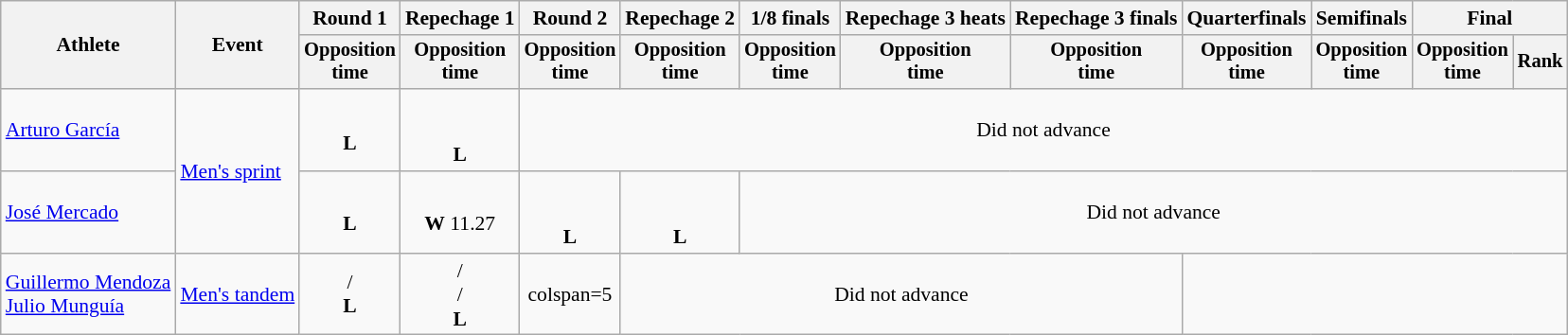<table class=wikitable style=font-size:90%>
<tr>
<th rowspan=2>Athlete</th>
<th rowspan=2>Event</th>
<th>Round 1</th>
<th>Repechage 1</th>
<th>Round 2</th>
<th>Repechage 2</th>
<th>1/8 finals</th>
<th>Repechage 3 heats</th>
<th>Repechage 3 finals</th>
<th>Quarterfinals</th>
<th>Semifinals</th>
<th colspan=2>Final</th>
</tr>
<tr style=font-size:95%>
<th>Opposition<br>time</th>
<th>Opposition<br>time</th>
<th>Opposition<br>time</th>
<th>Opposition<br>time</th>
<th>Opposition<br>time</th>
<th>Opposition<br>time</th>
<th>Opposition<br>time</th>
<th>Opposition<br>time</th>
<th>Opposition<br>time</th>
<th>Opposition<br>time</th>
<th>Rank</th>
</tr>
<tr align=center>
<td align=left><a href='#'>Arturo García</a></td>
<td align=left rowspan=2><a href='#'>Men's sprint</a></td>
<td><br><strong>L</strong></td>
<td><br><br><strong>L</strong></td>
<td colspan=9>Did not advance</td>
</tr>
<tr align=center>
<td align=left><a href='#'>José Mercado</a></td>
<td><br><strong>L</strong></td>
<td><br><strong>W</strong> 11.27</td>
<td><br><br><strong>L</strong></td>
<td><br><br><strong>L</strong></td>
<td colspan=7>Did not advance</td>
</tr>
<tr align=center>
<td align=left><a href='#'>Guillermo Mendoza</a><br><a href='#'>Julio Munguía</a></td>
<td align=left><a href='#'>Men's tandem</a></td>
<td> / <br><strong>L</strong></td>
<td> / <br> / <br><strong>L</strong></td>
<td>colspan=5 </td>
<td colspan=4>Did not advance</td>
</tr>
</table>
